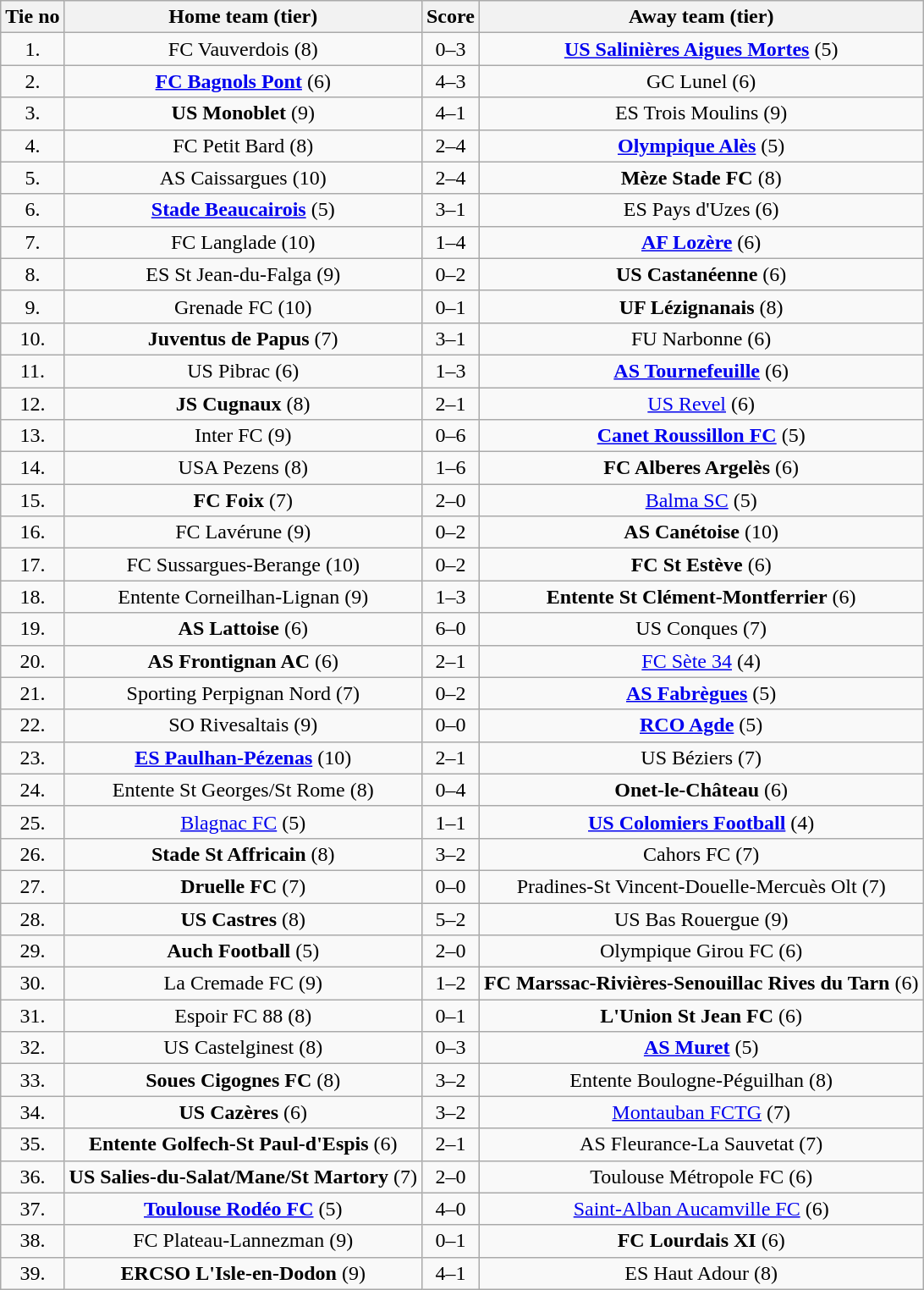<table class="wikitable" style="text-align: center">
<tr>
<th>Tie no</th>
<th>Home team (tier)</th>
<th>Score</th>
<th>Away team (tier)</th>
</tr>
<tr>
<td>1.</td>
<td>FC Vauverdois (8)</td>
<td>0–3</td>
<td><strong><a href='#'>US Salinières Aigues Mortes</a></strong> (5)</td>
</tr>
<tr>
<td>2.</td>
<td><strong><a href='#'>FC Bagnols Pont</a></strong> (6)</td>
<td>4–3</td>
<td>GC Lunel (6)</td>
</tr>
<tr>
<td>3.</td>
<td><strong>US Monoblet</strong> (9)</td>
<td>4–1</td>
<td>ES Trois Moulins (9)</td>
</tr>
<tr>
<td>4.</td>
<td>FC Petit Bard (8)</td>
<td>2–4</td>
<td><strong><a href='#'>Olympique Alès</a></strong> (5)</td>
</tr>
<tr>
<td>5.</td>
<td>AS Caissargues (10)</td>
<td>2–4</td>
<td><strong>Mèze Stade FC</strong> (8)</td>
</tr>
<tr>
<td>6.</td>
<td><strong><a href='#'>Stade Beaucairois</a></strong> (5)</td>
<td>3–1</td>
<td>ES Pays d'Uzes (6)</td>
</tr>
<tr>
<td>7.</td>
<td>FC Langlade (10)</td>
<td>1–4</td>
<td><strong><a href='#'>AF Lozère</a></strong> (6)</td>
</tr>
<tr>
<td>8.</td>
<td>ES St Jean-du-Falga (9)</td>
<td>0–2</td>
<td><strong>US Castanéenne</strong> (6)</td>
</tr>
<tr>
<td>9.</td>
<td>Grenade FC (10)</td>
<td>0–1</td>
<td><strong>UF Lézignanais</strong> (8)</td>
</tr>
<tr>
<td>10.</td>
<td><strong>Juventus de Papus</strong> (7)</td>
<td>3–1</td>
<td>FU Narbonne (6)</td>
</tr>
<tr>
<td>11.</td>
<td>US Pibrac (6)</td>
<td>1–3 </td>
<td><strong><a href='#'>AS Tournefeuille</a></strong> (6)</td>
</tr>
<tr>
<td>12.</td>
<td><strong>JS Cugnaux</strong> (8)</td>
<td>2–1 </td>
<td><a href='#'>US Revel</a> (6)</td>
</tr>
<tr>
<td>13.</td>
<td>Inter FC (9)</td>
<td>0–6</td>
<td><strong><a href='#'>Canet Roussillon FC</a></strong> (5)</td>
</tr>
<tr>
<td>14.</td>
<td>USA Pezens (8)</td>
<td>1–6</td>
<td><strong>FC Alberes Argelès</strong> (6)</td>
</tr>
<tr>
<td>15.</td>
<td><strong>FC Foix</strong> (7)</td>
<td>2–0</td>
<td><a href='#'>Balma SC</a> (5)</td>
</tr>
<tr>
<td>16.</td>
<td>FC Lavérune (9)</td>
<td>0–2</td>
<td><strong>AS Canétoise</strong> (10)</td>
</tr>
<tr>
<td>17.</td>
<td>FC Sussargues-Berange (10)</td>
<td>0–2</td>
<td><strong>FC St Estève</strong> (6)</td>
</tr>
<tr>
<td>18.</td>
<td>Entente Corneilhan-Lignan (9)</td>
<td>1–3</td>
<td><strong>Entente St Clément-Montferrier</strong> (6)</td>
</tr>
<tr>
<td>19.</td>
<td><strong>AS Lattoise</strong> (6)</td>
<td>6–0</td>
<td>US Conques (7)</td>
</tr>
<tr>
<td>20.</td>
<td><strong>AS Frontignan AC</strong> (6)</td>
<td>2–1</td>
<td><a href='#'>FC Sète 34</a> (4)</td>
</tr>
<tr>
<td>21.</td>
<td>Sporting Perpignan Nord (7)</td>
<td>0–2</td>
<td><strong><a href='#'>AS Fabrègues</a></strong> (5)</td>
</tr>
<tr>
<td>22.</td>
<td>SO Rivesaltais (9)</td>
<td>0–0 </td>
<td><strong><a href='#'>RCO Agde</a></strong> (5)</td>
</tr>
<tr>
<td>23.</td>
<td><strong><a href='#'>ES Paulhan-Pézenas</a></strong> (10)</td>
<td>2–1 </td>
<td>US Béziers (7)</td>
</tr>
<tr>
<td>24.</td>
<td>Entente St Georges/St Rome (8)</td>
<td>0–4</td>
<td><strong>Onet-le-Château</strong> (6)</td>
</tr>
<tr>
<td>25.</td>
<td><a href='#'>Blagnac FC</a> (5)</td>
<td>1–1 </td>
<td><strong><a href='#'>US Colomiers Football</a></strong> (4)</td>
</tr>
<tr>
<td>26.</td>
<td><strong>Stade St Affricain</strong> (8)</td>
<td>3–2</td>
<td>Cahors FC (7)</td>
</tr>
<tr>
<td>27.</td>
<td><strong>Druelle FC</strong> (7)</td>
<td>0–0 </td>
<td>Pradines-St Vincent-Douelle-Mercuès Olt (7)</td>
</tr>
<tr>
<td>28.</td>
<td><strong>US Castres</strong> (8)</td>
<td>5–2</td>
<td>US Bas Rouergue (9)</td>
</tr>
<tr>
<td>29.</td>
<td><strong>Auch Football</strong> (5)</td>
<td>2–0</td>
<td>Olympique Girou FC (6)</td>
</tr>
<tr>
<td>30.</td>
<td>La Cremade FC (9)</td>
<td>1–2</td>
<td><strong>FC Marssac-Rivières-Senouillac Rives du Tarn</strong> (6)</td>
</tr>
<tr>
<td>31.</td>
<td>Espoir FC 88 (8)</td>
<td>0–1</td>
<td><strong>L'Union St Jean FC</strong> (6)</td>
</tr>
<tr>
<td>32.</td>
<td>US Castelginest (8)</td>
<td>0–3 </td>
<td><strong><a href='#'>AS Muret</a></strong> (5)</td>
</tr>
<tr>
<td>33.</td>
<td><strong>Soues Cigognes FC</strong> (8)</td>
<td>3–2 </td>
<td>Entente Boulogne-Péguilhan (8)</td>
</tr>
<tr>
<td>34.</td>
<td><strong>US Cazères</strong> (6)</td>
<td>3–2 </td>
<td><a href='#'>Montauban FCTG</a> (7)</td>
</tr>
<tr>
<td>35.</td>
<td><strong>Entente Golfech-St Paul-d'Espis</strong> (6)</td>
<td>2–1</td>
<td>AS Fleurance-La Sauvetat (7)</td>
</tr>
<tr>
<td>36.</td>
<td><strong>US Salies-du-Salat/Mane/St Martory</strong> (7)</td>
<td>2–0</td>
<td>Toulouse Métropole FC (6)</td>
</tr>
<tr>
<td>37.</td>
<td><strong><a href='#'>Toulouse Rodéo FC</a></strong> (5)</td>
<td>4–0</td>
<td><a href='#'>Saint-Alban Aucamville FC</a> (6)</td>
</tr>
<tr>
<td>38.</td>
<td>FC Plateau-Lannezman (9)</td>
<td>0–1</td>
<td><strong>FC Lourdais XI</strong> (6)</td>
</tr>
<tr>
<td>39.</td>
<td><strong>ERCSO L'Isle-en-Dodon</strong> (9)</td>
<td>4–1</td>
<td>ES Haut Adour (8)</td>
</tr>
</table>
